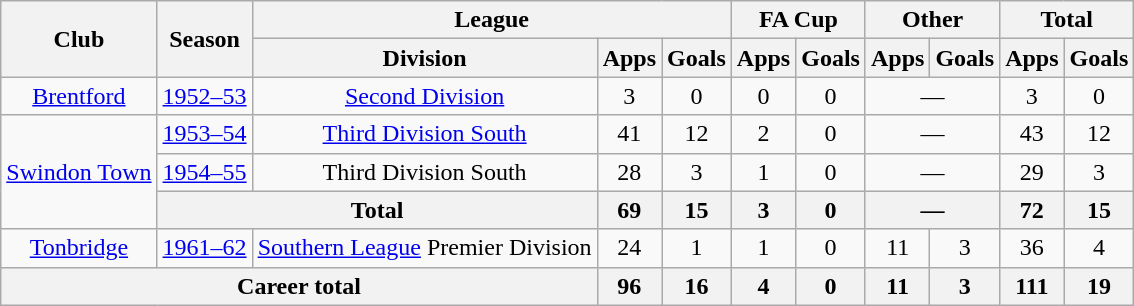<table class="wikitable" style="text-align: center;">
<tr>
<th rowspan="2">Club</th>
<th rowspan="2">Season</th>
<th colspan="3">League</th>
<th colspan="2">FA Cup</th>
<th colspan="2">Other</th>
<th colspan="2">Total</th>
</tr>
<tr>
<th>Division</th>
<th>Apps</th>
<th>Goals</th>
<th>Apps</th>
<th>Goals</th>
<th>Apps</th>
<th>Goals</th>
<th>Apps</th>
<th>Goals</th>
</tr>
<tr>
<td><a href='#'>Brentford</a></td>
<td><a href='#'>1952–53</a></td>
<td><a href='#'>Second Division</a></td>
<td>3</td>
<td>0</td>
<td>0</td>
<td>0</td>
<td colspan="2">―</td>
<td>3</td>
<td>0</td>
</tr>
<tr>
<td rowspan="3"><a href='#'>Swindon Town</a></td>
<td><a href='#'>1953–54</a></td>
<td><a href='#'>Third Division South</a></td>
<td>41</td>
<td>12</td>
<td>2</td>
<td>0</td>
<td colspan="2">―</td>
<td>43</td>
<td>12</td>
</tr>
<tr>
<td><a href='#'>1954–55</a></td>
<td>Third Division South</td>
<td>28</td>
<td>3</td>
<td>1</td>
<td>0</td>
<td colspan="2">―</td>
<td>29</td>
<td>3</td>
</tr>
<tr>
<th colspan="2">Total</th>
<th>69</th>
<th>15</th>
<th>3</th>
<th>0</th>
<th colspan="2">―</th>
<th>72</th>
<th>15</th>
</tr>
<tr>
<td><a href='#'>Tonbridge</a></td>
<td><a href='#'>1961–62</a></td>
<td><a href='#'>Southern League</a> Premier Division</td>
<td>24</td>
<td>1</td>
<td>1</td>
<td>0</td>
<td>11</td>
<td>3</td>
<td>36</td>
<td>4</td>
</tr>
<tr>
<th colspan="3">Career total</th>
<th>96</th>
<th>16</th>
<th>4</th>
<th>0</th>
<th>11</th>
<th>3</th>
<th>111</th>
<th>19</th>
</tr>
</table>
